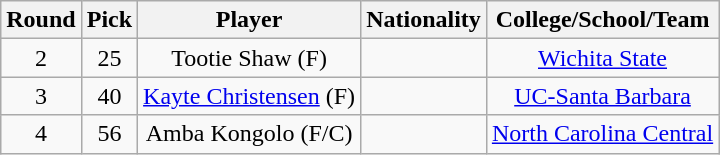<table class="wikitable">
<tr>
<th>Round</th>
<th>Pick</th>
<th>Player</th>
<th>Nationality</th>
<th>College/School/Team</th>
</tr>
<tr align="center">
<td>2</td>
<td>25</td>
<td>Tootie Shaw (F)</td>
<td></td>
<td><a href='#'>Wichita State</a></td>
</tr>
<tr align="center">
<td>3</td>
<td>40</td>
<td><a href='#'>Kayte Christensen</a> (F)</td>
<td></td>
<td><a href='#'>UC-Santa Barbara</a></td>
</tr>
<tr align="center">
<td>4</td>
<td>56</td>
<td>Amba Kongolo (F/C)</td>
<td></td>
<td><a href='#'>North Carolina Central</a></td>
</tr>
</table>
